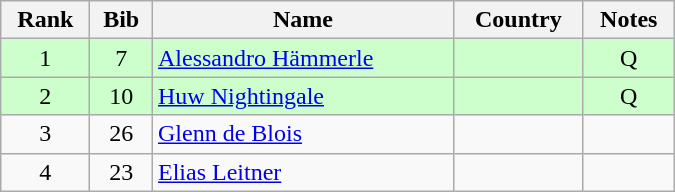<table class="wikitable" style="text-align:center; width:450px">
<tr>
<th>Rank</th>
<th>Bib</th>
<th>Name</th>
<th>Country</th>
<th>Notes</th>
</tr>
<tr bgcolor=ccffcc>
<td>1</td>
<td>7</td>
<td align=left><a href='#'>Alessandro Hämmerle</a></td>
<td align=left></td>
<td>Q</td>
</tr>
<tr bgcolor=ccffcc>
<td>2</td>
<td>10</td>
<td align=left><a href='#'>Huw Nightingale</a></td>
<td align=left></td>
<td>Q</td>
</tr>
<tr>
<td>3</td>
<td>26</td>
<td align=left><a href='#'>Glenn de Blois</a></td>
<td align=left></td>
<td></td>
</tr>
<tr>
<td>4</td>
<td>23</td>
<td align=left><a href='#'>Elias Leitner</a></td>
<td align=left></td>
<td></td>
</tr>
</table>
